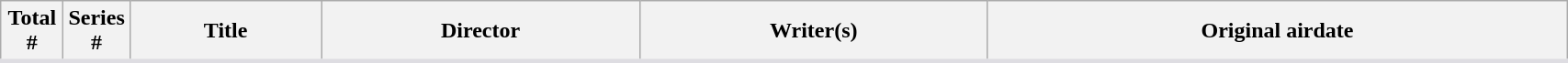<table class="wikitable plainrowheaders" style="background: White; border-bottom: 3px solid #dedde2; width:90%">
<tr>
<th width="4%">Total<br>#</th>
<th width="4%">Series<br>#</th>
<th>Title</th>
<th>Director</th>
<th>Writer(s)</th>
<th>Original airdate<br></th>
</tr>
</table>
